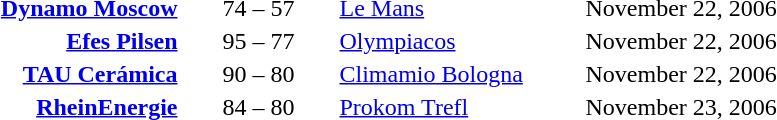<table style="text-align:center">
<tr>
<th width=160></th>
<th width=100></th>
<th width=160></th>
<th width=200></th>
</tr>
<tr>
<td align=right><strong><a href='#'>Dynamo Moscow</a></strong> </td>
<td>74 – 57</td>
<td align=left> <a href='#'>Le Mans</a></td>
<td align=left>November 22, 2006</td>
</tr>
<tr>
<td align=right><strong><a href='#'>Efes Pilsen</a></strong> </td>
<td>95 – 77</td>
<td align=left> <a href='#'>Olympiacos</a></td>
<td align=left>November 22, 2006</td>
</tr>
<tr>
<td align=right><strong><a href='#'>TAU Cerámica</a></strong> </td>
<td>90 – 80</td>
<td align=left> <a href='#'>Climamio Bologna</a></td>
<td align=left>November 22, 2006</td>
</tr>
<tr>
<td align=right><strong><a href='#'>RheinEnergie</a></strong> </td>
<td>84 – 80</td>
<td align=left> <a href='#'>Prokom Trefl</a></td>
<td align=left>November 23, 2006</td>
</tr>
</table>
